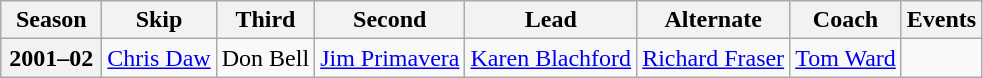<table class="wikitable">
<tr>
<th scope="col" width=60>Season</th>
<th scope="col">Skip</th>
<th scope="col">Third</th>
<th scope="col">Second</th>
<th scope="col">Lead</th>
<th scope="col">Alternate</th>
<th scope="col">Coach</th>
<th scope="col">Events</th>
</tr>
<tr>
<th scope="row">2001–02</th>
<td><a href='#'>Chris Daw</a></td>
<td>Don Bell</td>
<td><a href='#'>Jim Primavera</a></td>
<td><a href='#'>Karen Blachford</a></td>
<td><a href='#'>Richard Fraser</a></td>
<td><a href='#'>Tom Ward</a></td>
<td> </td>
</tr>
</table>
